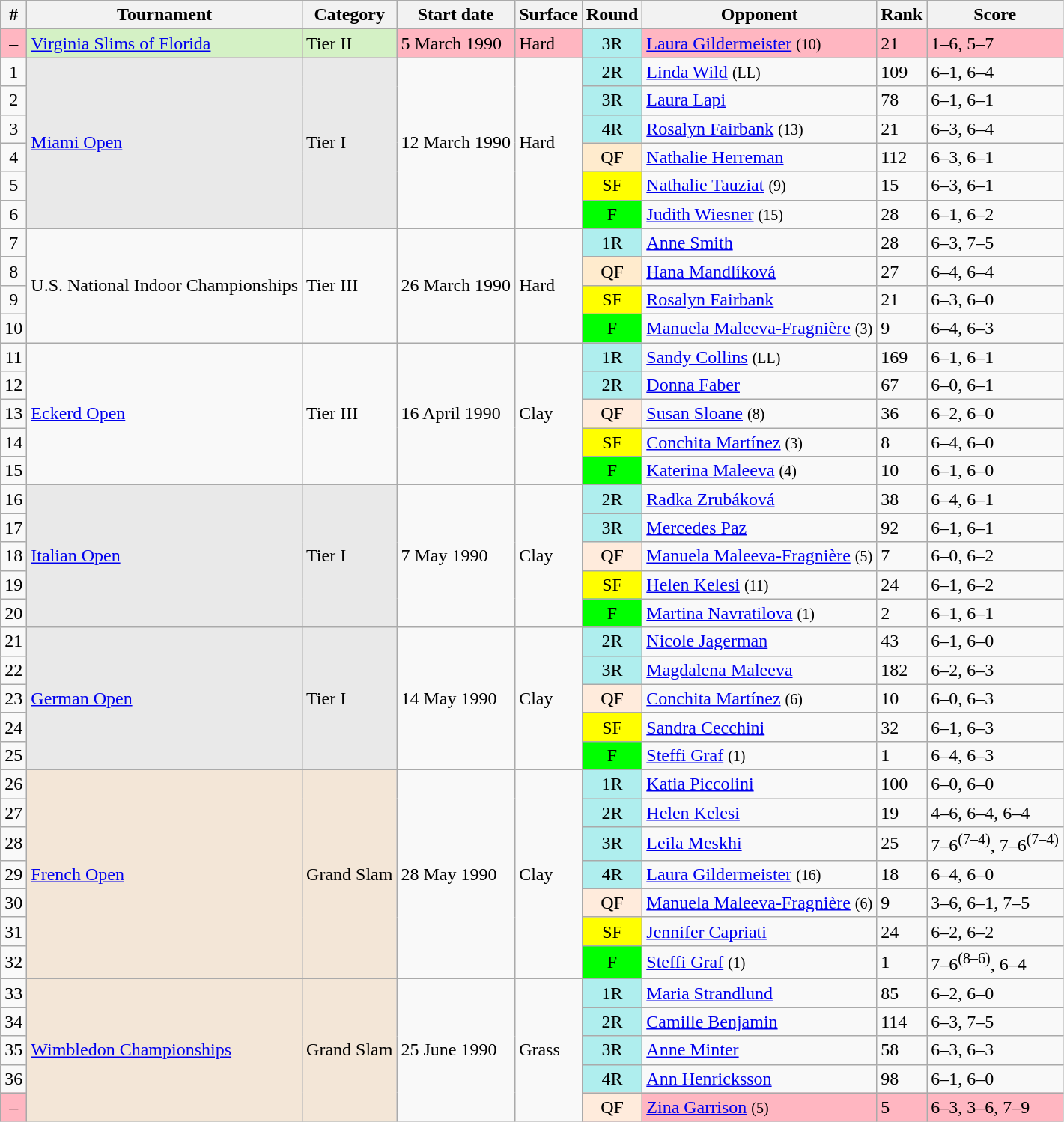<table class="wikitable sortable">
<tr>
<th scope="col">#</th>
<th scope="col">Tournament</th>
<th scope="col">Category</th>
<th scope="col">Start date</th>
<th scope="col">Surface</th>
<th scope="col">Round</th>
<th scope="col">Opponent</th>
<th scope="col">Rank</th>
<th scope="col" class="unsortable">Score</th>
</tr>
<tr style="background:lightpink">
<td style="text-align:center">–</td>
<td style="background:#d4f1c5;"><a href='#'>Virginia Slims of Florida</a></td>
<td style="background:#d4f1c5;">Tier II</td>
<td>5 March 1990</td>
<td>Hard</td>
<td style="text-align:center; background:#afeeee;">3R</td>
<td> <a href='#'>Laura Gildermeister</a> <small>(10)</small></td>
<td style="text-align:left">21</td>
<td>1–6, 5–7</td>
</tr>
<tr>
<td style="text-align:center">1</td>
<td style="background:#e9e9e9;" rowspan="6"><a href='#'>Miami Open</a></td>
<td style="background:#e9e9e9;" rowspan="6">Tier I</td>
<td rowspan="6">12 March 1990</td>
<td rowspan="6">Hard</td>
<td style="text-align:center; background:#afeeee;">2R</td>
<td> <a href='#'>Linda Wild</a> <small>(LL)</small></td>
<td style="text-align:left">109</td>
<td>6–1, 6–4</td>
</tr>
<tr>
<td style="text-align:center">2</td>
<td style="text-align:center; background:#afeeee;">3R</td>
<td> <a href='#'>Laura Lapi</a></td>
<td style="text-align:left">78</td>
<td>6–1, 6–1</td>
</tr>
<tr>
<td style="text-align:center">3</td>
<td style="text-align:center; background:#afeeee;">4R</td>
<td> <a href='#'>Rosalyn Fairbank</a> <small>(13)</small></td>
<td style="text-align:left">21</td>
<td>6–3, 6–4</td>
</tr>
<tr>
<td style="text-align:center">4</td>
<td style="text-align:center; background:#ffebcd;">QF</td>
<td> <a href='#'>Nathalie Herreman</a></td>
<td style="text-align:left">112</td>
<td>6–3, 6–1</td>
</tr>
<tr>
<td style="text-align:center">5</td>
<td style="text-align:center; background:yellow;">SF</td>
<td> <a href='#'>Nathalie Tauziat</a> <small>(9)</small></td>
<td style="text-align:left">15</td>
<td>6–3, 6–1</td>
</tr>
<tr>
<td style="text-align:center">6</td>
<td style="text-align:center; background:lime;">F</td>
<td> <a href='#'>Judith Wiesner</a> <small>(15)</small></td>
<td style="text-align:left">28</td>
<td>6–1, 6–2</td>
</tr>
<tr>
<td style="text-align:center">7</td>
<td rowspan="4">U.S. National Indoor Championships</td>
<td rowspan="4">Tier III</td>
<td rowspan="4">26 March 1990</td>
<td rowspan="4">Hard</td>
<td style="text-align:center; background:#afeeee;">1R</td>
<td> <a href='#'>Anne Smith</a></td>
<td style="text-align:left">28</td>
<td>6–3, 7–5</td>
</tr>
<tr>
<td style="text-align:center">8</td>
<td style="text-align:center; background:#ffebcd;">QF</td>
<td> <a href='#'>Hana Mandlíková</a></td>
<td style="text-align:left">27</td>
<td>6–4, 6–4</td>
</tr>
<tr>
<td style="text-align:center">9</td>
<td style="text-align:center; background:yellow;">SF</td>
<td> <a href='#'>Rosalyn Fairbank</a></td>
<td style="text-align:left">21</td>
<td>6–3, 6–0</td>
</tr>
<tr>
<td style="text-align:center">10</td>
<td style="text-align:center; background:lime;">F</td>
<td> <a href='#'>Manuela Maleeva-Fragnière</a> <small>(3)</small></td>
<td style="text-align:left">9</td>
<td>6–4, 6–3</td>
</tr>
<tr>
<td style="text-align:center">11</td>
<td rowspan="5"><a href='#'>Eckerd Open</a></td>
<td rowspan="5">Tier III</td>
<td rowspan="5">16 April 1990</td>
<td rowspan="5">Clay</td>
<td style="text-align:center; background:#afeeee;">1R</td>
<td> <a href='#'>Sandy Collins</a> <small>(LL)</small></td>
<td style="text-align:left">169</td>
<td>6–1, 6–1</td>
</tr>
<tr>
<td style="text-align:center">12</td>
<td style="text-align:center; background:#afeeee;">2R</td>
<td> <a href='#'>Donna Faber</a></td>
<td style="text-align:left">67</td>
<td>6–0, 6–1</td>
</tr>
<tr>
<td style="text-align:center">13</td>
<td style="text-align:center; background:#ffebdc;">QF</td>
<td> <a href='#'>Susan Sloane</a> <small>(8)</small></td>
<td style="text-align:left">36</td>
<td>6–2, 6–0</td>
</tr>
<tr>
<td style="text-align:center">14</td>
<td style="text-align:center; background:yellow;">SF</td>
<td> <a href='#'>Conchita Martínez</a> <small>(3)</small></td>
<td style="text-align:left">8</td>
<td>6–4, 6–0</td>
</tr>
<tr>
<td style="text-align:center">15</td>
<td style="text-align:center; background:lime;">F</td>
<td> <a href='#'>Katerina Maleeva</a> <small>(4)</small></td>
<td style="text-align:left">10</td>
<td>6–1, 6–0</td>
</tr>
<tr>
<td style="text-align:center">16</td>
<td style="background:#e9e9e9;" rowspan="5"><a href='#'>Italian Open</a></td>
<td style="background:#e9e9e9;" rowspan="5">Tier I</td>
<td rowspan="5">7 May 1990</td>
<td rowspan="5">Clay</td>
<td style="text-align:center; background:#afeeee;">2R</td>
<td> <a href='#'>Radka Zrubáková</a></td>
<td style="text-align:left">38</td>
<td>6–4, 6–1</td>
</tr>
<tr>
<td style="text-align:center">17</td>
<td style="text-align:center; background:#afeeee;">3R</td>
<td> <a href='#'>Mercedes Paz</a></td>
<td style="text-align:left">92</td>
<td>6–1, 6–1</td>
</tr>
<tr>
<td style="text-align:center">18</td>
<td style="text-align:center; background:#ffebdc;">QF</td>
<td> <a href='#'>Manuela Maleeva-Fragnière</a> <small>(5)</small></td>
<td style="text-align:left">7</td>
<td>6–0, 6–2</td>
</tr>
<tr>
<td style="text-align:center">19</td>
<td style="text-align:center; background:yellow;">SF</td>
<td> <a href='#'>Helen Kelesi</a> <small>(11)</small></td>
<td style="text-align:left">24</td>
<td>6–1, 6–2</td>
</tr>
<tr>
<td style="text-align:center">20</td>
<td style="text-align:center; background:lime;">F</td>
<td> <a href='#'>Martina Navratilova</a> <small>(1)</small></td>
<td style="text-align:left">2</td>
<td>6–1, 6–1</td>
</tr>
<tr>
<td style="text-align:center">21</td>
<td style="background:#e9e9e9;" rowspan="5"><a href='#'>German Open</a></td>
<td style="background:#e9e9e9;" rowspan="5">Tier I</td>
<td rowspan="5">14 May 1990</td>
<td rowspan="5">Clay</td>
<td style="text-align:center; background:#afeeee;">2R</td>
<td> <a href='#'>Nicole Jagerman</a></td>
<td style="text-align:left">43</td>
<td>6–1, 6–0</td>
</tr>
<tr>
<td style="text-align:center">22</td>
<td style="text-align:center; background:#afeeee;">3R</td>
<td> <a href='#'>Magdalena Maleeva</a></td>
<td style="text-align:left">182</td>
<td>6–2, 6–3</td>
</tr>
<tr>
<td style="text-align:center">23</td>
<td style="text-align:center; background:#ffebdc;">QF</td>
<td> <a href='#'>Conchita Martínez</a> <small>(6)</small></td>
<td style="text-align:left">10</td>
<td>6–0, 6–3</td>
</tr>
<tr>
<td style="text-align:center">24</td>
<td style="text-align:center; background:yellow;">SF</td>
<td> <a href='#'>Sandra Cecchini</a></td>
<td style="text-align:left">32</td>
<td>6–1, 6–3</td>
</tr>
<tr>
<td style="text-align:center">25</td>
<td style="text-align:center; background:lime;">F</td>
<td> <a href='#'>Steffi Graf</a> <small>(1)</small></td>
<td style="text-align:left">1</td>
<td>6–4, 6–3</td>
</tr>
<tr>
<td style="text-align:center">26</td>
<td style="background:#f3e6d7;" rowspan="7"><a href='#'>French Open</a></td>
<td style="background:#f3e6d7;" rowspan="7">Grand Slam</td>
<td rowspan="7">28 May 1990</td>
<td rowspan="7">Clay</td>
<td style="text-align:center; background:#afeeee;">1R</td>
<td> <a href='#'>Katia Piccolini</a></td>
<td style="text-align:left">100</td>
<td>6–0, 6–0</td>
</tr>
<tr>
<td style="text-align:center">27</td>
<td style="text-align:center; background:#afeeee;">2R</td>
<td> <a href='#'>Helen Kelesi</a></td>
<td style="text-align:left">19</td>
<td>4–6, 6–4, 6–4</td>
</tr>
<tr>
<td style="text-align:center">28</td>
<td style="text-align:center; background:#afeeee;">3R</td>
<td> <a href='#'>Leila Meskhi</a></td>
<td style="text-align:left">25</td>
<td>7–6<sup>(7–4)</sup>, 7–6<sup>(7–4)</sup></td>
</tr>
<tr>
<td style="text-align:center">29</td>
<td style="text-align:center; background:#afeeee;">4R</td>
<td> <a href='#'>Laura Gildermeister</a> <small>(16)</small></td>
<td style="text-align:left">18</td>
<td>6–4, 6–0</td>
</tr>
<tr>
<td style="text-align:center">30</td>
<td style="text-align:center; background:#ffebdc;">QF</td>
<td> <a href='#'>Manuela Maleeva-Fragnière</a> <small>(6)</small></td>
<td style="text-align:left">9</td>
<td>3–6, 6–1, 7–5</td>
</tr>
<tr>
<td style="text-align:center">31</td>
<td style="text-align:center; background:yellow;">SF</td>
<td> <a href='#'>Jennifer Capriati</a></td>
<td style="text-align:left">24</td>
<td>6–2, 6–2</td>
</tr>
<tr>
<td style="text-align:center">32</td>
<td style="text-align:center; background:lime;">F</td>
<td> <a href='#'>Steffi Graf</a> <small>(1)</small></td>
<td style="text-align:left">1</td>
<td>7–6<sup>(8–6)</sup>, 6–4</td>
</tr>
<tr>
<td style="text-align:center">33</td>
<td style="background:#f3e6d7;" rowspan="5"><a href='#'>Wimbledon Championships</a></td>
<td style="background:#f3e6d7;" rowspan="5">Grand Slam</td>
<td rowspan="5">25 June 1990</td>
<td rowspan="5">Grass</td>
<td style="text-align:center; background:#afeeee;">1R</td>
<td> <a href='#'>Maria Strandlund</a></td>
<td style="text-align:left">85</td>
<td>6–2, 6–0</td>
</tr>
<tr>
<td style="text-align:center">34</td>
<td style="text-align:center; background:#afeeee;">2R</td>
<td> <a href='#'>Camille Benjamin</a></td>
<td style="text-align:left">114</td>
<td>6–3, 7–5</td>
</tr>
<tr>
<td style="text-align:center">35</td>
<td style="text-align:center; background:#afeeee;">3R</td>
<td> <a href='#'>Anne Minter</a></td>
<td style="text-align:left">58</td>
<td>6–3, 6–3</td>
</tr>
<tr>
<td style="text-align:center">36</td>
<td style="text-align:center; background:#afeeee;">4R</td>
<td> <a href='#'>Ann Henricksson</a></td>
<td style="text-align:left">98</td>
<td>6–1, 6–0</td>
</tr>
<tr bgcolor=lightpink>
<td style="text-align:center">–</td>
<td style="text-align:center; background:#ffebdc;">QF</td>
<td> <a href='#'>Zina Garrison</a> <small>(5)</small></td>
<td style="text-align:left">5</td>
<td>6–3, 3–6, 7–9</td>
</tr>
</table>
